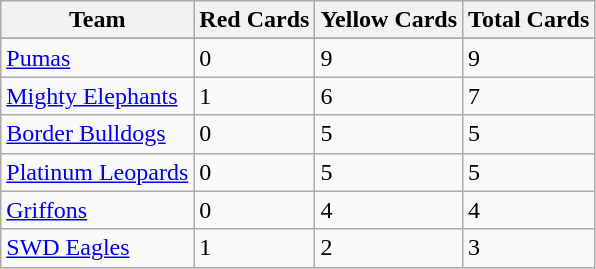<table class="wikitable">
<tr>
<th>Team</th>
<th>Red Cards </th>
<th>Yellow Cards </th>
<th>Total Cards</th>
</tr>
<tr bgcolor="#d0ffd0" align="center">
</tr>
<tr>
<td align="left"><a href='#'>Pumas</a></td>
<td>0</td>
<td>9</td>
<td>9</td>
</tr>
<tr>
<td align="left"><a href='#'>Mighty Elephants</a></td>
<td>1</td>
<td>6</td>
<td>7</td>
</tr>
<tr>
<td align="left"><a href='#'>Border Bulldogs</a></td>
<td>0</td>
<td>5</td>
<td>5</td>
</tr>
<tr>
<td align="left"><a href='#'>Platinum Leopards</a></td>
<td>0</td>
<td>5</td>
<td>5</td>
</tr>
<tr>
<td align="left"><a href='#'>Griffons</a></td>
<td>0</td>
<td>4</td>
<td>4</td>
</tr>
<tr>
<td align="left"><a href='#'>SWD Eagles</a></td>
<td>1</td>
<td>2</td>
<td>3</td>
</tr>
</table>
